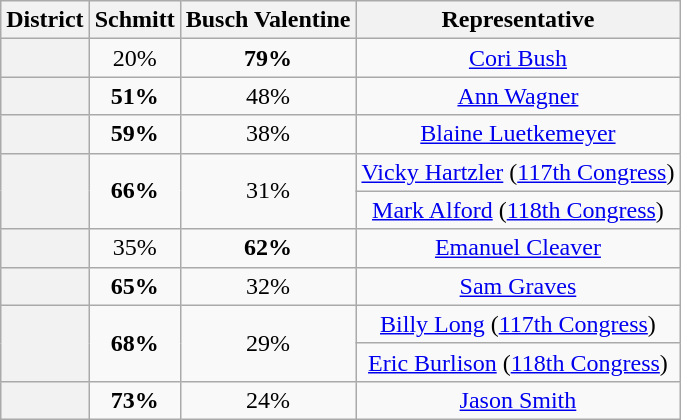<table class=wikitable>
<tr>
<th>District</th>
<th>Schmitt</th>
<th>Busch Valentine</th>
<th>Representative</th>
</tr>
<tr align=center>
<th></th>
<td>20%</td>
<td><strong>79%</strong></td>
<td><a href='#'>Cori Bush</a></td>
</tr>
<tr align=center>
<th></th>
<td><strong>51%</strong></td>
<td>48%</td>
<td><a href='#'>Ann Wagner</a></td>
</tr>
<tr align=center>
<th></th>
<td><strong>59%</strong></td>
<td>38%</td>
<td><a href='#'>Blaine Luetkemeyer</a></td>
</tr>
<tr align=center>
<th rowspan=2 ></th>
<td rowspan=2><strong>66%</strong></td>
<td rowspan=2>31%</td>
<td><a href='#'>Vicky Hartzler</a> (<a href='#'>117th Congress</a>)</td>
</tr>
<tr align=center>
<td><a href='#'>Mark Alford</a> (<a href='#'>118th Congress</a>)</td>
</tr>
<tr align=center>
<th></th>
<td>35%</td>
<td><strong>62%</strong></td>
<td><a href='#'>Emanuel Cleaver</a></td>
</tr>
<tr align=center>
<th></th>
<td><strong>65%</strong></td>
<td>32%</td>
<td><a href='#'>Sam Graves</a></td>
</tr>
<tr align=center>
<th rowspan=2 ></th>
<td rowspan=2><strong>68%</strong></td>
<td rowspan=2>29%</td>
<td><a href='#'>Billy Long</a> (<a href='#'>117th Congress</a>)</td>
</tr>
<tr align=center>
<td><a href='#'>Eric Burlison</a> (<a href='#'>118th Congress</a>)</td>
</tr>
<tr align=center>
<th></th>
<td><strong>73%</strong></td>
<td>24%</td>
<td><a href='#'>Jason Smith</a></td>
</tr>
</table>
